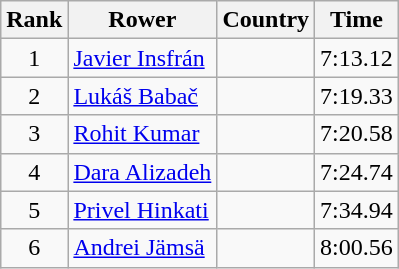<table class="wikitable" style="text-align:center">
<tr>
<th>Rank</th>
<th>Rower</th>
<th>Country</th>
<th>Time</th>
</tr>
<tr>
<td>1</td>
<td align="left"><a href='#'>Javier Insfrán</a></td>
<td align="left"></td>
<td>7:13.12</td>
</tr>
<tr>
<td>2</td>
<td align="left"><a href='#'>Lukáš Babač</a></td>
<td align="left"></td>
<td>7:19.33</td>
</tr>
<tr>
<td>3</td>
<td align="left"><a href='#'>Rohit Kumar</a></td>
<td align="left"></td>
<td>7:20.58</td>
</tr>
<tr>
<td>4</td>
<td align="left"><a href='#'>Dara Alizadeh</a></td>
<td align="left"></td>
<td>7:24.74</td>
</tr>
<tr>
<td>5</td>
<td align="left"><a href='#'>Privel Hinkati</a></td>
<td align="left"></td>
<td>7:34.94</td>
</tr>
<tr>
<td>6</td>
<td align="left"><a href='#'>Andrei Jämsä</a></td>
<td align="left"></td>
<td>8:00.56</td>
</tr>
</table>
